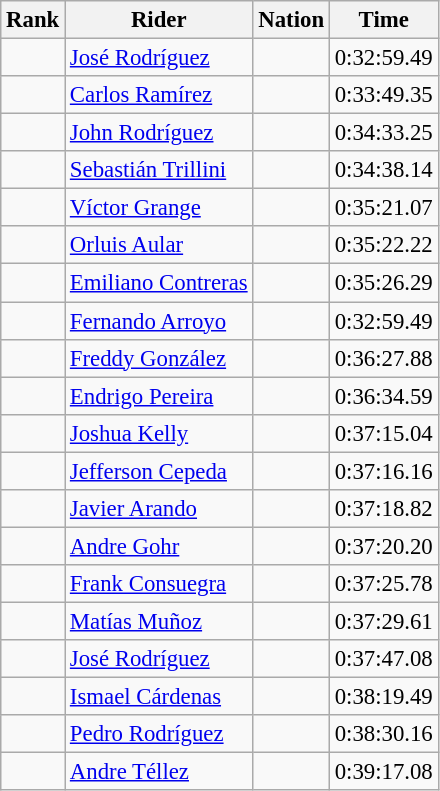<table class="wikitable sortable" style="font-size:95%" style="width:35em;" style="text-align:center">
<tr>
<th>Rank</th>
<th>Rider</th>
<th>Nation</th>
<th>Time</th>
</tr>
<tr>
<td></td>
<td align=left><a href='#'>José Rodríguez</a></td>
<td align=left></td>
<td>0:32:59.49</td>
</tr>
<tr>
<td></td>
<td align=left><a href='#'>Carlos Ramírez</a></td>
<td align=left></td>
<td>0:33:49.35</td>
</tr>
<tr>
<td></td>
<td align=left><a href='#'>John Rodríguez</a></td>
<td align=left></td>
<td>0:34:33.25</td>
</tr>
<tr>
<td></td>
<td align=left><a href='#'>Sebastián Trillini</a></td>
<td align=left></td>
<td>0:34:38.14</td>
</tr>
<tr>
<td></td>
<td align=left><a href='#'>Víctor Grange</a></td>
<td align=left></td>
<td>0:35:21.07</td>
</tr>
<tr>
<td></td>
<td align=left><a href='#'>Orluis Aular</a></td>
<td align=left></td>
<td>0:35:22.22</td>
</tr>
<tr>
<td></td>
<td align=left><a href='#'>Emiliano Contreras</a></td>
<td align=left></td>
<td>0:35:26.29</td>
</tr>
<tr>
<td></td>
<td align=left><a href='#'>Fernando Arroyo</a></td>
<td align=left></td>
<td>0:32:59.49</td>
</tr>
<tr>
<td></td>
<td align=left><a href='#'>Freddy González</a></td>
<td align=left></td>
<td>0:36:27.88</td>
</tr>
<tr>
<td></td>
<td align=left><a href='#'>Endrigo Pereira</a></td>
<td align=left></td>
<td>0:36:34.59</td>
</tr>
<tr>
<td></td>
<td align=left><a href='#'>Joshua Kelly</a></td>
<td align=left></td>
<td>0:37:15.04</td>
</tr>
<tr>
<td></td>
<td align=left><a href='#'>Jefferson Cepeda</a></td>
<td align=left></td>
<td>0:37:16.16</td>
</tr>
<tr>
<td></td>
<td align=left><a href='#'>Javier Arando</a></td>
<td align=left></td>
<td>0:37:18.82</td>
</tr>
<tr>
<td></td>
<td align=left><a href='#'>Andre Gohr</a></td>
<td align=left></td>
<td>0:37:20.20</td>
</tr>
<tr>
<td></td>
<td align=left><a href='#'>Frank Consuegra</a></td>
<td align=left></td>
<td>0:37:25.78</td>
</tr>
<tr>
<td></td>
<td align=left><a href='#'>Matías Muñoz</a></td>
<td align=left></td>
<td>0:37:29.61</td>
</tr>
<tr>
<td></td>
<td align=left><a href='#'>José Rodríguez</a></td>
<td align=left></td>
<td>0:37:47.08</td>
</tr>
<tr>
<td></td>
<td align=left><a href='#'>Ismael Cárdenas</a></td>
<td align=left></td>
<td>0:38:19.49</td>
</tr>
<tr>
<td></td>
<td align=left><a href='#'>Pedro Rodríguez</a></td>
<td align=left></td>
<td>0:38:30.16</td>
</tr>
<tr>
<td></td>
<td align=left><a href='#'>Andre Téllez</a></td>
<td align=left></td>
<td>0:39:17.08</td>
</tr>
</table>
